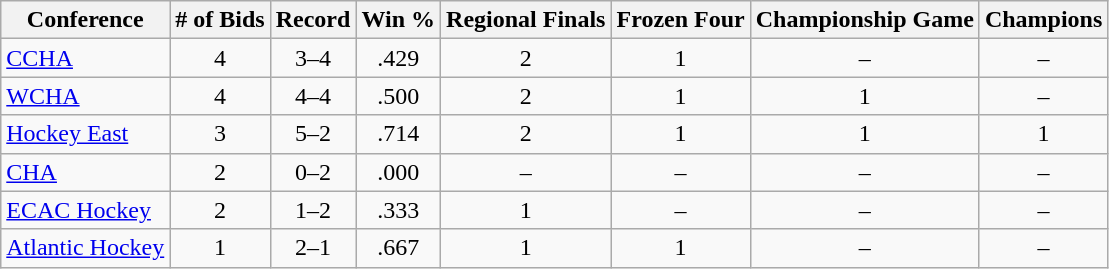<table class="wikitable sortable">
<tr>
<th>Conference</th>
<th># of Bids</th>
<th>Record</th>
<th>Win %</th>
<th>Regional Finals</th>
<th>Frozen Four</th>
<th>Championship Game</th>
<th>Champions</th>
</tr>
<tr align="center">
<td align="left"><a href='#'>CCHA</a></td>
<td>4</td>
<td>3–4</td>
<td>.429</td>
<td>2</td>
<td>1</td>
<td>–</td>
<td>–</td>
</tr>
<tr align="center">
<td align="left"><a href='#'>WCHA</a></td>
<td>4</td>
<td>4–4</td>
<td>.500</td>
<td>2</td>
<td>1</td>
<td>1</td>
<td>–</td>
</tr>
<tr align="center">
<td align="left"><a href='#'>Hockey East</a></td>
<td>3</td>
<td>5–2</td>
<td>.714</td>
<td>2</td>
<td>1</td>
<td>1</td>
<td>1</td>
</tr>
<tr align="center">
<td align="left"><a href='#'>CHA</a></td>
<td>2</td>
<td>0–2</td>
<td>.000</td>
<td>–</td>
<td>–</td>
<td>–</td>
<td>–</td>
</tr>
<tr align="center">
<td align="left"><a href='#'>ECAC Hockey</a></td>
<td>2</td>
<td>1–2</td>
<td>.333</td>
<td>1</td>
<td>–</td>
<td>–</td>
<td>–</td>
</tr>
<tr align="center">
<td align="left"><a href='#'>Atlantic Hockey</a></td>
<td>1</td>
<td>2–1</td>
<td>.667</td>
<td>1</td>
<td>1</td>
<td>–</td>
<td>–</td>
</tr>
</table>
